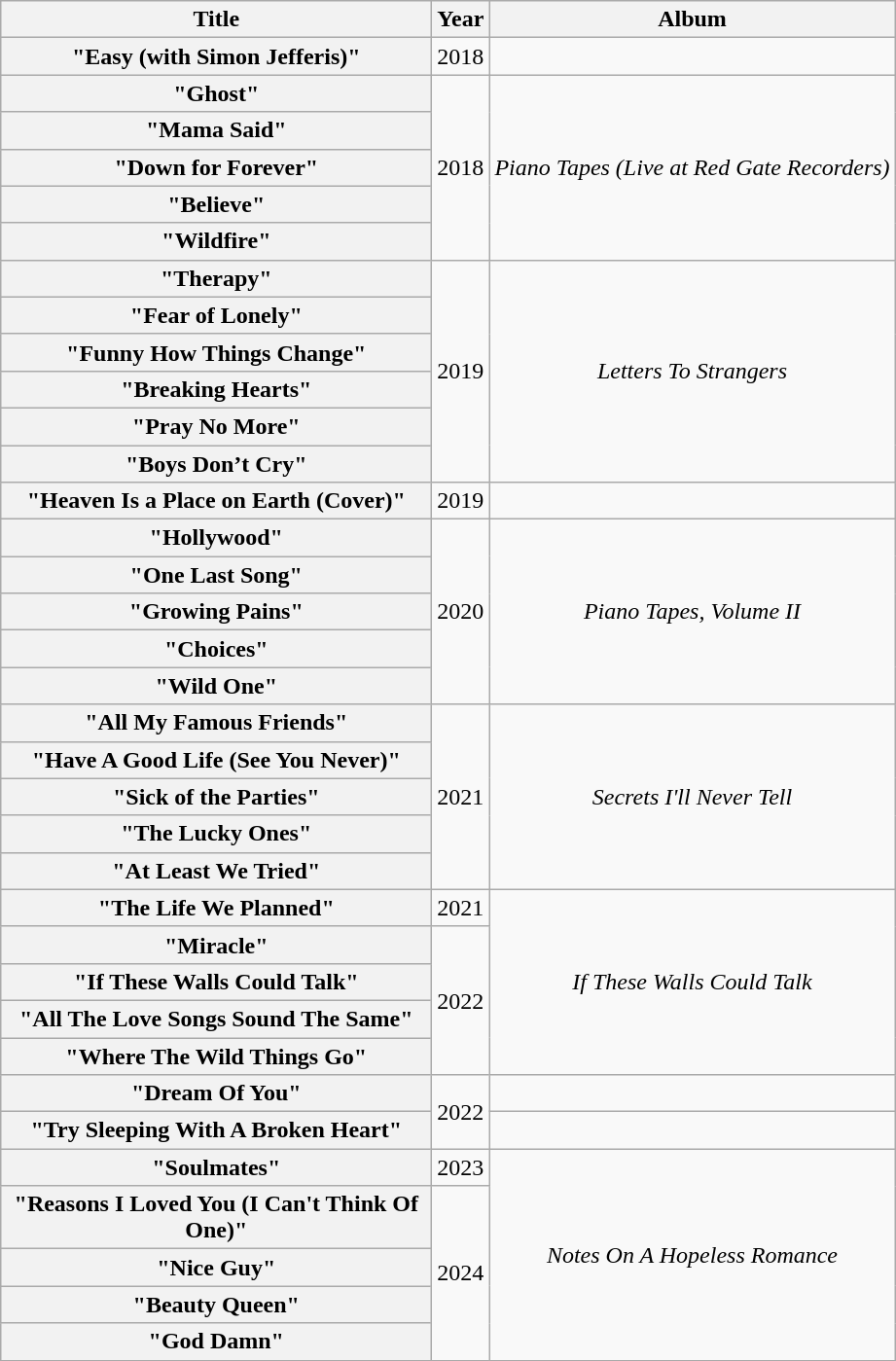<table class="wikitable plainrowheaders" style="text-align:center;">
<tr>
<th scope="col" style="width:18em;">Title</th>
<th scope="col" style="width:1em;">Year</th>
<th scope="col">Album</th>
</tr>
<tr>
<th scope="row">"Easy (with Simon Jefferis)"</th>
<td>2018</td>
<td></td>
</tr>
<tr>
<th scope="row">"Ghost"</th>
<td rowspan="5">2018</td>
<td rowspan="5"><em>Piano Tapes (Live at Red Gate Recorders)</em></td>
</tr>
<tr>
<th scope="row">"Mama Said"</th>
</tr>
<tr>
<th scope="row">"Down for Forever"</th>
</tr>
<tr>
<th scope="row">"Believe"</th>
</tr>
<tr>
<th scope="row">"Wildfire"</th>
</tr>
<tr>
<th scope="row">"Therapy"</th>
<td rowspan="6">2019</td>
<td rowspan="6"><em>Letters To Strangers</em></td>
</tr>
<tr>
<th scope="row">"Fear of Lonely"</th>
</tr>
<tr>
<th scope="row">"Funny How Things Change"</th>
</tr>
<tr>
<th scope="row">"Breaking Hearts"</th>
</tr>
<tr>
<th scope="row">"Pray No More"</th>
</tr>
<tr>
<th scope="row">"Boys Don’t Cry"</th>
</tr>
<tr>
<th scope="row">"Heaven Is a Place on Earth (Cover)"</th>
<td>2019</td>
<td></td>
</tr>
<tr>
<th scope="row">"Hollywood"</th>
<td rowspan="5">2020</td>
<td rowspan="5"><em>Piano Tapes, Volume II</em></td>
</tr>
<tr>
<th scope="row">"One Last Song"</th>
</tr>
<tr>
<th scope="row">"Growing Pains"</th>
</tr>
<tr>
<th scope="row">"Choices"</th>
</tr>
<tr>
<th scope="row">"Wild One"</th>
</tr>
<tr>
<th scope="row">"All My Famous Friends"</th>
<td rowspan="5">2021</td>
<td rowspan="5"><em>Secrets I'll Never Tell</em></td>
</tr>
<tr>
<th scope="row">"Have A Good Life (See You Never)"</th>
</tr>
<tr>
<th scope="row">"Sick of the Parties"</th>
</tr>
<tr>
<th scope="row">"The Lucky Ones"</th>
</tr>
<tr>
<th scope="row">"At Least We Tried"</th>
</tr>
<tr>
<th scope="row">"The Life We Planned"</th>
<td>2021</td>
<td rowspan="5"><em>If These Walls Could Talk</em></td>
</tr>
<tr>
<th scope="row">"Miracle"</th>
<td rowspan="4">2022</td>
</tr>
<tr>
<th scope="row">"If These Walls Could Talk"</th>
</tr>
<tr>
<th scope="row">"All The Love Songs Sound The Same"</th>
</tr>
<tr>
<th scope="row">"Where The Wild Things Go"</th>
</tr>
<tr>
<th scope="row">"Dream Of You"</th>
<td rowspan="2">2022</td>
<td></td>
</tr>
<tr>
<th scope="row">"Try Sleeping With A Broken Heart"</th>
<td></td>
</tr>
<tr>
<th scope="row">"Soulmates"</th>
<td>2023</td>
<td rowspan="5"><em>Notes On A Hopeless Romance</em></td>
</tr>
<tr>
<th scope="row">"Reasons I Loved You (I Can't Think Of One)"</th>
<td rowspan="4">2024</td>
</tr>
<tr>
<th scope="row">"Nice Guy"</th>
</tr>
<tr>
<th scope="row">"Beauty Queen"</th>
</tr>
<tr>
<th scope="row">"God Damn"</th>
</tr>
<tr>
</tr>
</table>
